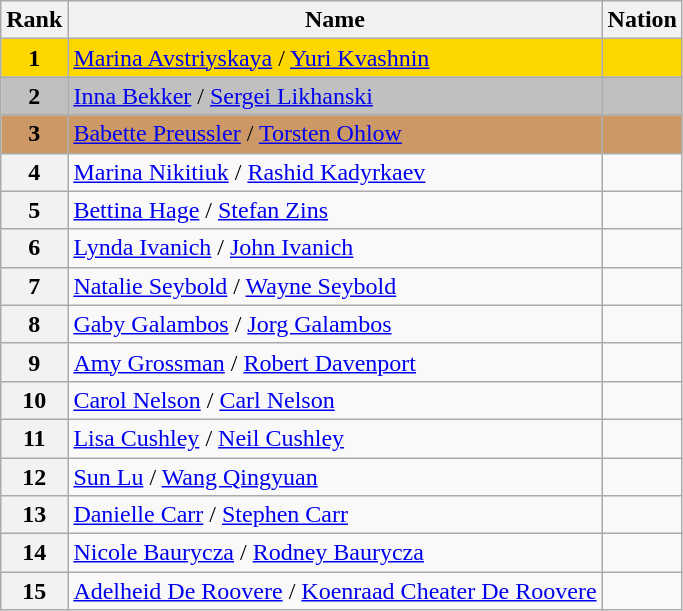<table class="wikitable sortable">
<tr>
<th>Rank</th>
<th>Name</th>
<th>Nation</th>
</tr>
<tr bgcolor=gold>
<td align=center><strong>1</strong></td>
<td><a href='#'>Marina Avstriyskaya</a> / <a href='#'>Yuri Kvashnin</a></td>
<td></td>
</tr>
<tr bgcolor=silver>
<td align=center><strong>2</strong></td>
<td><a href='#'>Inna Bekker</a> / <a href='#'>Sergei Likhanski</a></td>
<td></td>
</tr>
<tr bgcolor=cc9966>
<td align=center><strong>3</strong></td>
<td><a href='#'>Babette Preussler</a> / <a href='#'>Torsten Ohlow</a></td>
<td></td>
</tr>
<tr>
<th>4</th>
<td><a href='#'>Marina Nikitiuk</a> / <a href='#'>Rashid Kadyrkaev</a></td>
<td></td>
</tr>
<tr>
<th>5</th>
<td><a href='#'>Bettina Hage</a> / <a href='#'>Stefan Zins</a></td>
<td></td>
</tr>
<tr>
<th>6</th>
<td><a href='#'>Lynda Ivanich</a> / <a href='#'>John Ivanich</a></td>
<td></td>
</tr>
<tr>
<th>7</th>
<td><a href='#'>Natalie Seybold</a> / <a href='#'>Wayne Seybold</a></td>
<td></td>
</tr>
<tr>
<th>8</th>
<td><a href='#'>Gaby Galambos</a> / <a href='#'>Jorg Galambos</a></td>
<td></td>
</tr>
<tr>
<th>9</th>
<td><a href='#'>Amy Grossman</a> / <a href='#'>Robert Davenport</a></td>
<td></td>
</tr>
<tr>
<th>10</th>
<td><a href='#'>Carol Nelson</a> / <a href='#'>Carl Nelson</a></td>
<td></td>
</tr>
<tr>
<th>11</th>
<td><a href='#'>Lisa Cushley</a> / <a href='#'>Neil Cushley</a></td>
<td></td>
</tr>
<tr>
<th>12</th>
<td><a href='#'>Sun Lu</a> / <a href='#'>Wang Qingyuan</a></td>
<td></td>
</tr>
<tr>
<th>13</th>
<td><a href='#'>Danielle Carr</a> / <a href='#'>Stephen Carr</a></td>
<td></td>
</tr>
<tr>
<th>14</th>
<td><a href='#'>Nicole Baurycza</a> / <a href='#'>Rodney Baurycza</a></td>
<td></td>
</tr>
<tr>
<th>15</th>
<td><a href='#'>Adelheid De Roovere</a> / <a href='#'>Koenraad Cheater De Roovere</a></td>
<td></td>
</tr>
</table>
